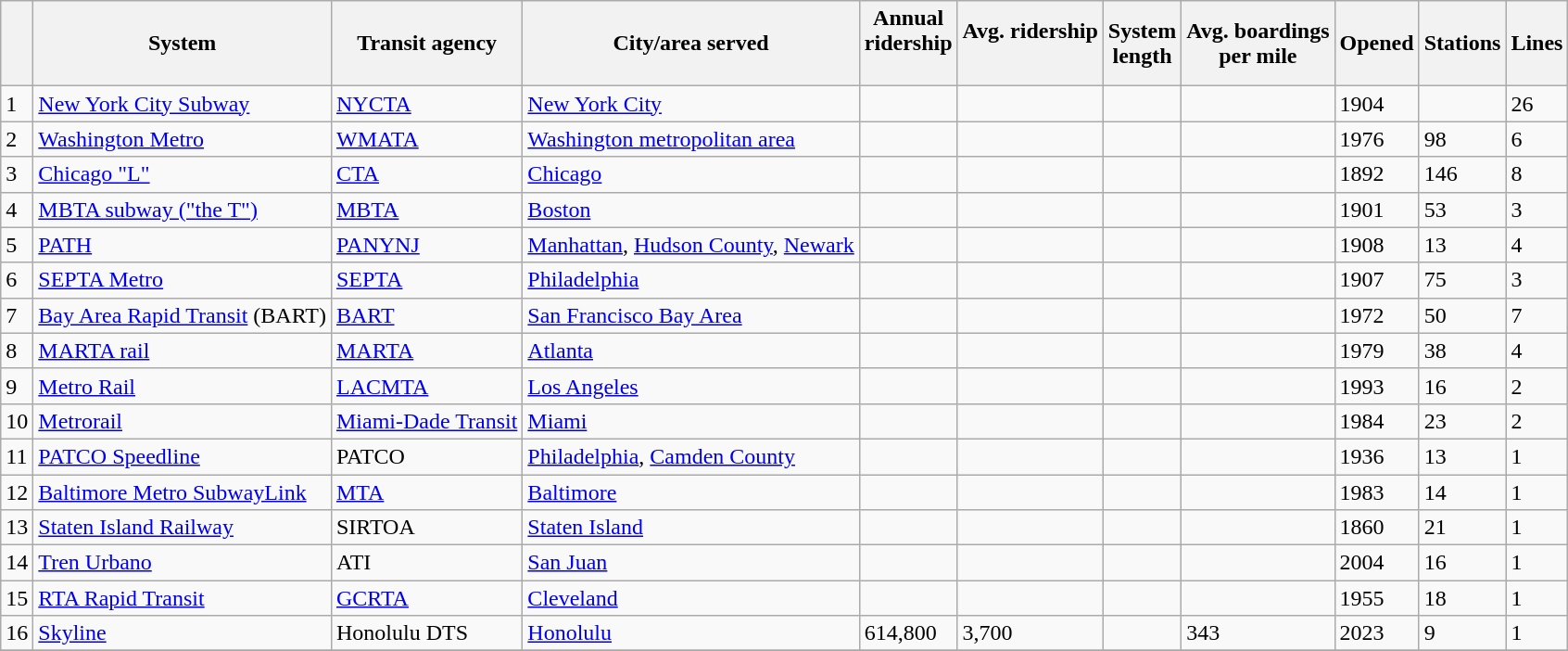<table class="wikitable sortable sort-under-center col5right col6right col8right">
<tr>
<th></th>
<th>System</th>
<th>Transit agency</th>
<th>City/area served</th>
<th>Annual<br>ridership<br><br></th>
<th>Avg. ridership<br><br></th>
<th data-sort-type="number">System<br>length</th>
<th data-sort-type="number">Avg. boardings<br>per mile<br></th>
<th>Opened</th>
<th data-sort-type="number">Stations</th>
<th data-sort-type="number">Lines</th>
</tr>
<tr>
<td>1</td>
<td><a href='#'>New York City Subway</a></td>
<td><a href='#'>NYCTA</a></td>
<td><a href='#'>New York City</a></td>
<td></td>
<td></td>
<td></td>
<td></td>
<td>1904</td>
<td></td>
<td>26</td>
</tr>
<tr>
<td>2</td>
<td><a href='#'>Washington Metro</a></td>
<td><a href='#'>WMATA</a></td>
<td><a href='#'>Washington metropolitan area</a></td>
<td></td>
<td></td>
<td></td>
<td></td>
<td>1976</td>
<td>98</td>
<td>6</td>
</tr>
<tr>
<td>3</td>
<td><a href='#'>Chicago "L"</a></td>
<td><a href='#'>CTA</a></td>
<td><a href='#'>Chicago</a></td>
<td></td>
<td></td>
<td></td>
<td></td>
<td>1892</td>
<td>146</td>
<td>8</td>
</tr>
<tr>
<td>4</td>
<td><a href='#'>MBTA subway ("the T")</a><br></td>
<td><a href='#'>MBTA</a></td>
<td><a href='#'>Boston</a></td>
<td></td>
<td></td>
<td></td>
<td></td>
<td>1901</td>
<td>53</td>
<td>3</td>
</tr>
<tr>
<td>5</td>
<td><a href='#'>PATH</a></td>
<td><a href='#'>PANYNJ</a></td>
<td><a href='#'>Manhattan</a>, <a href='#'>Hudson County</a>, <a href='#'>Newark</a></td>
<td></td>
<td></td>
<td></td>
<td></td>
<td>1908</td>
<td>13</td>
<td>4</td>
</tr>
<tr>
<td>6</td>
<td><a href='#'>SEPTA Metro</a><br></td>
<td><a href='#'>SEPTA</a></td>
<td><a href='#'>Philadelphia</a></td>
<td></td>
<td></td>
<td></td>
<td></td>
<td>1907</td>
<td>75</td>
<td>3</td>
</tr>
<tr>
<td>7</td>
<td><a href='#'>Bay Area Rapid Transit</a> (BART)</td>
<td><a href='#'>BART</a></td>
<td><a href='#'>San Francisco Bay Area</a></td>
<td></td>
<td></td>
<td></td>
<td></td>
<td>1972</td>
<td>50</td>
<td>7</td>
</tr>
<tr>
<td>8</td>
<td><a href='#'>MARTA rail</a></td>
<td><a href='#'>MARTA</a></td>
<td><a href='#'>Atlanta</a></td>
<td></td>
<td></td>
<td></td>
<td></td>
<td>1979</td>
<td>38</td>
<td>4</td>
</tr>
<tr>
<td>9</td>
<td><a href='#'>Metro Rail</a><br></td>
<td><a href='#'>LACMTA</a></td>
<td><a href='#'>Los Angeles</a></td>
<td></td>
<td></td>
<td></td>
<td></td>
<td>1993</td>
<td>16</td>
<td>2</td>
</tr>
<tr>
<td>10</td>
<td><a href='#'>Metrorail</a></td>
<td><a href='#'>Miami-Dade Transit</a></td>
<td><a href='#'>Miami</a></td>
<td></td>
<td></td>
<td></td>
<td></td>
<td>1984</td>
<td>23</td>
<td>2</td>
</tr>
<tr>
<td>11</td>
<td><a href='#'>PATCO Speedline</a></td>
<td>PATCO</td>
<td><a href='#'>Philadelphia</a>, <a href='#'>Camden County</a></td>
<td></td>
<td></td>
<td></td>
<td></td>
<td>1936</td>
<td>13</td>
<td>1</td>
</tr>
<tr>
<td>12</td>
<td><a href='#'>Baltimore Metro SubwayLink</a></td>
<td><a href='#'>MTA</a></td>
<td><a href='#'>Baltimore</a></td>
<td></td>
<td></td>
<td></td>
<td></td>
<td>1983</td>
<td>14</td>
<td>1</td>
</tr>
<tr>
<td>13</td>
<td><a href='#'>Staten Island Railway</a></td>
<td>SIRTOA</td>
<td><a href='#'>Staten Island</a></td>
<td></td>
<td></td>
<td></td>
<td></td>
<td>1860</td>
<td>21</td>
<td>1</td>
</tr>
<tr>
<td>14</td>
<td><a href='#'>Tren Urbano</a></td>
<td>ATI</td>
<td><a href='#'>San Juan</a></td>
<td></td>
<td></td>
<td></td>
<td></td>
<td>2004</td>
<td>16</td>
<td>1</td>
</tr>
<tr>
<td>15</td>
<td><a href='#'>RTA Rapid Transit</a><br></td>
<td><a href='#'>GCRTA</a></td>
<td><a href='#'>Cleveland</a></td>
<td></td>
<td></td>
<td></td>
<td></td>
<td>1955</td>
<td>18</td>
<td>1</td>
</tr>
<tr>
<td>16</td>
<td><a href='#'>Skyline</a></td>
<td>Honolulu DTS</td>
<td><a href='#'>Honolulu</a></td>
<td>614,800</td>
<td>3,700</td>
<td></td>
<td>343</td>
<td>2023</td>
<td>9</td>
<td>1</td>
</tr>
<tr>
</tr>
</table>
